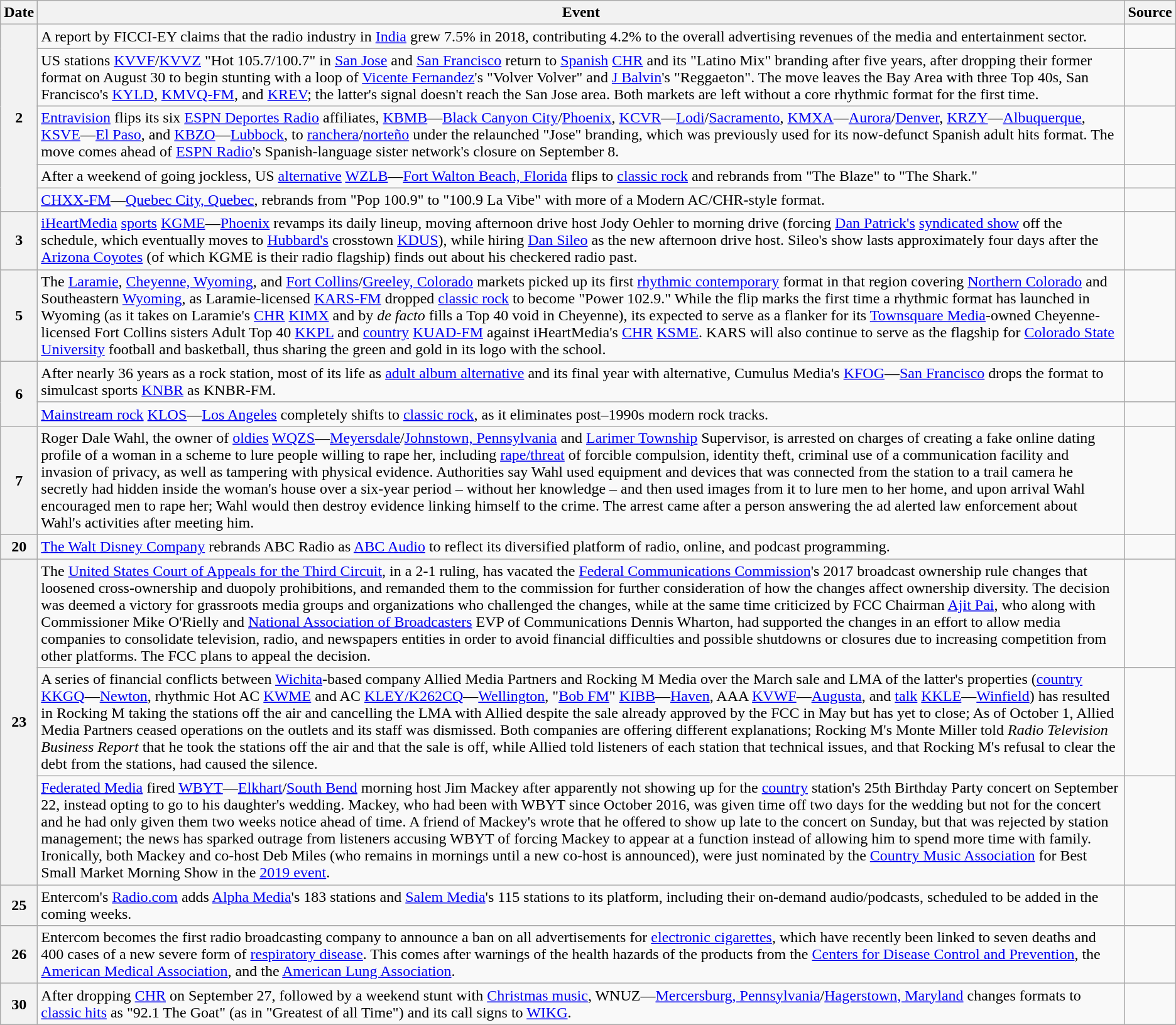<table class=wikitable>
<tr>
<th>Date</th>
<th>Event</th>
<th>Source</th>
</tr>
<tr>
<th rowspan=5>2</th>
<td>A report by FICCI-EY claims that the radio industry in <a href='#'>India</a> grew 7.5% in 2018, contributing 4.2% to the overall advertising revenues of the media and entertainment sector.</td>
<td></td>
</tr>
<tr>
<td>US stations <a href='#'>KVVF</a>/<a href='#'>KVVZ</a> "Hot 105.7/100.7" in <a href='#'>San Jose</a> and <a href='#'>San Francisco</a> return to <a href='#'>Spanish</a> <a href='#'>CHR</a> and its "Latino Mix" branding after five years, after dropping their former format on August 30 to begin stunting with a loop of <a href='#'>Vicente Fernandez</a>'s  "Volver Volver" and <a href='#'>J Balvin</a>'s "Reggaeton". The move leaves the Bay Area with three Top 40s, San Francisco's <a href='#'>KYLD</a>, <a href='#'>KMVQ-FM</a>, and <a href='#'>KREV</a>; the latter's signal doesn't reach the San Jose area. Both markets are left without a core rhythmic format for the first time.</td>
<td></td>
</tr>
<tr>
<td><a href='#'>Entravision</a> flips its six <a href='#'>ESPN Deportes Radio</a> affiliates, <a href='#'>KBMB</a>—<a href='#'>Black Canyon City</a>/<a href='#'>Phoenix</a>, <a href='#'>KCVR</a>—<a href='#'>Lodi</a>/<a href='#'>Sacramento</a>, <a href='#'>KMXA</a>—<a href='#'>Aurora</a>/<a href='#'>Denver</a>, <a href='#'>KRZY</a>—<a href='#'>Albuquerque</a>, <a href='#'>KSVE</a>—<a href='#'>El Paso</a>, and <a href='#'>KBZO</a>—<a href='#'>Lubbock</a>, to <a href='#'>ranchera</a>/<a href='#'>norteño</a> under the relaunched "Jose" branding, which was previously used for its now-defunct Spanish adult hits format. The move comes ahead of <a href='#'>ESPN Radio</a>'s Spanish-language sister network's closure on September 8.</td>
<td></td>
</tr>
<tr>
<td>After a weekend of going jockless, US <a href='#'>alternative</a> <a href='#'>WZLB</a>—<a href='#'>Fort Walton Beach, Florida</a> flips to <a href='#'>classic rock</a> and rebrands from "The Blaze" to "The Shark."</td>
<td></td>
</tr>
<tr>
<td><a href='#'>CHXX-FM</a>—<a href='#'>Quebec City, Quebec</a>, rebrands from "Pop 100.9" to "100.9 La Vibe" with more of a Modern AC/CHR-style format.</td>
<td></td>
</tr>
<tr>
<th>3</th>
<td><a href='#'>iHeartMedia</a> <a href='#'>sports</a> <a href='#'>KGME</a>—<a href='#'>Phoenix</a> revamps its daily lineup, moving afternoon drive host Jody Oehler to morning drive (forcing <a href='#'>Dan Patrick's</a> <a href='#'>syndicated show</a> off the schedule, which eventually moves to <a href='#'>Hubbard's</a> crosstown <a href='#'>KDUS</a>), while hiring <a href='#'>Dan Sileo</a> as the new afternoon drive host. Sileo's show lasts approximately four days after the <a href='#'>Arizona Coyotes</a> (of which KGME is their radio flagship) finds out about his checkered radio past.</td>
<td></td>
</tr>
<tr>
<th>5</th>
<td>The <a href='#'>Laramie</a>, <a href='#'>Cheyenne, Wyoming</a>, and <a href='#'>Fort Collins</a>/<a href='#'>Greeley, Colorado</a> markets picked up its first <a href='#'>rhythmic contemporary</a> format in that region covering <a href='#'>Northern Colorado</a> and Southeastern <a href='#'>Wyoming</a>, as Laramie-licensed <a href='#'>KARS-FM</a> dropped <a href='#'>classic rock</a> to become "Power 102.9." While the flip marks the first time a rhythmic format has launched in Wyoming (as it takes on Laramie's <a href='#'>CHR</a> <a href='#'>KIMX</a> and by <em>de facto</em> fills a Top 40 void in Cheyenne), its expected to serve as a flanker for its <a href='#'>Townsquare Media</a>-owned Cheyenne-licensed Fort Collins sisters Adult Top 40 <a href='#'>KKPL</a> and <a href='#'>country</a> <a href='#'>KUAD-FM</a> against iHeartMedia's <a href='#'>CHR</a> <a href='#'>KSME</a>. KARS will also continue to serve as the flagship for <a href='#'>Colorado State University</a> football and basketball, thus sharing the green and gold in its logo with the school.</td>
<td></td>
</tr>
<tr>
<th rowspan=2>6</th>
<td>After nearly 36 years as a rock station, most of its life as <a href='#'>adult album alternative</a> and its final year with alternative, Cumulus Media's <a href='#'>KFOG</a>—<a href='#'>San Francisco</a> drops the format to simulcast sports <a href='#'>KNBR</a> as KNBR-FM.</td>
<td></td>
</tr>
<tr>
<td><a href='#'>Mainstream rock</a> <a href='#'>KLOS</a>—<a href='#'>Los Angeles</a> completely shifts to <a href='#'>classic rock</a>, as it eliminates post–1990s modern rock tracks.</td>
<td></td>
</tr>
<tr>
<th>7</th>
<td>Roger Dale Wahl, the owner of <a href='#'>oldies</a> <a href='#'>WQZS</a>—<a href='#'>Meyersdale</a>/<a href='#'>Johnstown, Pennsylvania</a> and <a href='#'>Larimer Township</a> Supervisor, is arrested on charges of creating a fake online dating profile of a woman in a scheme to lure people willing to rape her, including <a href='#'>rape/threat</a> of forcible compulsion, identity theft, criminal use of a communication facility and invasion of privacy, as well as tampering with physical evidence. Authorities say Wahl used equipment and devices that was connected from the station to a trail camera he secretly had hidden inside the woman's house over a six-year period – without her knowledge – and then used images from it to lure men to her home, and upon arrival Wahl encouraged men to rape her; Wahl would then destroy evidence linking himself to the crime. The arrest came after a person answering the ad alerted law enforcement about Wahl's activities after meeting him.</td>
<td></td>
</tr>
<tr>
<th>20</th>
<td><a href='#'>The Walt Disney Company</a> rebrands ABC Radio as <a href='#'>ABC Audio</a> to reflect its diversified platform of radio, online, and podcast programming.</td>
<td></td>
</tr>
<tr>
<th rowspan=3>23</th>
<td>The <a href='#'>United States Court of Appeals for the Third Circuit</a>, in a 2-1 ruling, has vacated the <a href='#'>Federal Communications Commission</a>'s 2017 broadcast ownership rule changes that loosened cross-ownership and duopoly prohibitions, and remanded them to the commission for further consideration of how the changes affect ownership diversity. The decision was deemed a victory for grassroots media groups and organizations who challenged the changes, while at the same time criticized by FCC Chairman <a href='#'>Ajit Pai</a>, who along with Commissioner Mike O'Rielly and <a href='#'>National Association of Broadcasters</a> EVP of Communications Dennis Wharton, had supported the changes in an effort to allow media companies to consolidate television, radio, and newspapers entities in order to avoid financial difficulties and possible shutdowns or closures due to increasing competition from other platforms. The FCC plans to appeal the decision.</td>
<td></td>
</tr>
<tr>
<td>A series of financial conflicts between <a href='#'>Wichita</a>-based company Allied Media Partners and Rocking M Media over the March sale and LMA of the latter's properties (<a href='#'>country</a> <a href='#'>KKGQ</a>—<a href='#'>Newton</a>, rhythmic Hot AC <a href='#'>KWME</a> and AC <a href='#'>KLEY/K262CQ</a>—<a href='#'>Wellington</a>, "<a href='#'>Bob FM</a>" <a href='#'>KIBB</a>—<a href='#'>Haven</a>, AAA <a href='#'>KVWF</a>—<a href='#'>Augusta</a>, and <a href='#'>talk</a> <a href='#'>KKLE</a>—<a href='#'>Winfield</a>) has resulted in Rocking M taking the stations off the air and cancelling the LMA with Allied despite the sale already approved by the FCC in May but has yet to close; As of October 1, Allied Media Partners ceased operations on the outlets and its staff was dismissed. Both companies are offering different explanations; Rocking M's Monte Miller told <em>Radio Television Business Report</em> that he took the stations off the air and that the sale is off, while Allied told listeners of each station that technical issues, and that Rocking M's refusal to clear the debt from the stations, had caused the silence.</td>
<td></td>
</tr>
<tr>
<td><a href='#'>Federated Media</a> fired <a href='#'>WBYT</a>—<a href='#'>Elkhart</a>/<a href='#'>South Bend</a> morning host Jim Mackey after apparently not showing up for the <a href='#'>country</a> station's 25th Birthday Party concert on September 22, instead opting to go to his daughter's wedding. Mackey, who had been with WBYT since October 2016, was given time off two days for the wedding but not for the concert and he had only given them two weeks notice ahead of time. A friend of Mackey's wrote that he offered to show up late to the concert on Sunday, but that was rejected by station management; the news has sparked outrage from listeners accusing WBYT of forcing Mackey to appear at a function instead of allowing him to spend more time with family. Ironically, both Mackey and co-host Deb Miles (who remains in mornings until a new co-host is announced), were just nominated by the <a href='#'>Country Music Association</a> for Best Small Market Morning Show in the <a href='#'>2019 event</a>.</td>
<td></td>
</tr>
<tr>
<th>25</th>
<td>Entercom's <a href='#'>Radio.com</a> adds <a href='#'>Alpha Media</a>'s 183 stations and <a href='#'>Salem Media</a>'s 115 stations to its platform, including their on-demand audio/podcasts, scheduled to be added in the coming weeks.</td>
<td></td>
</tr>
<tr>
<th>26</th>
<td>Entercom becomes the first radio broadcasting company to announce a ban on all advertisements for <a href='#'>electronic cigarettes</a>, which have recently been linked to seven deaths and 400 cases of a new severe form of <a href='#'>respiratory disease</a>. This comes after warnings of the health hazards of the products from the <a href='#'>Centers for Disease Control and Prevention</a>, the <a href='#'>American Medical Association</a>, and the <a href='#'>American Lung Association</a>.</td>
<td></td>
</tr>
<tr>
<th>30</th>
<td>After dropping <a href='#'>CHR</a> on September 27, followed by a weekend stunt with <a href='#'>Christmas music</a>, WNUZ—<a href='#'>Mercersburg, Pennsylvania</a>/<a href='#'>Hagerstown, Maryland</a> changes formats to <a href='#'>classic hits</a> as "92.1 The Goat" (as in "Greatest of all Time") and its call signs to <a href='#'>WIKG</a>.</td>
<td></td>
</tr>
</table>
